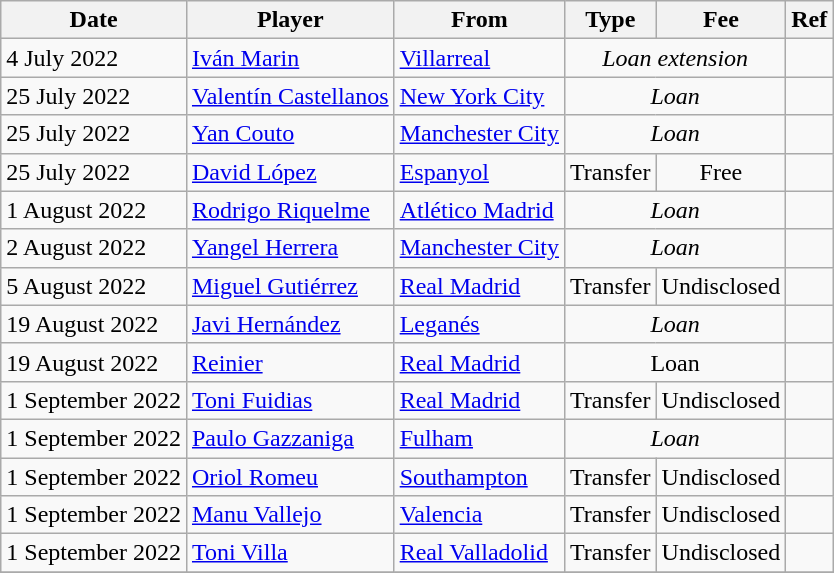<table class="wikitable">
<tr>
<th>Date</th>
<th>Player</th>
<th>From</th>
<th>Type</th>
<th>Fee</th>
<th>Ref</th>
</tr>
<tr>
<td>4 July 2022</td>
<td> <a href='#'>Iván Marin</a></td>
<td><a href='#'>Villarreal</a></td>
<td colspan=2 align=center><em>Loan extension</em></td>
<td align=center></td>
</tr>
<tr>
<td>25 July 2022</td>
<td> <a href='#'>Valentín Castellanos</a></td>
<td> <a href='#'>New York City</a></td>
<td colspan=2 align=center><em>Loan</em></td>
<td align=center></td>
</tr>
<tr>
<td>25 July 2022</td>
<td> <a href='#'>Yan Couto</a></td>
<td> <a href='#'>Manchester City</a></td>
<td colspan=2 align=center><em>Loan</em></td>
<td align=center></td>
</tr>
<tr>
<td>25 July 2022</td>
<td> <a href='#'>David López</a></td>
<td><a href='#'>Espanyol</a></td>
<td align=center>Transfer</td>
<td align=center>Free</td>
<td align=center></td>
</tr>
<tr>
<td>1 August 2022</td>
<td> <a href='#'>Rodrigo Riquelme</a></td>
<td><a href='#'>Atlético Madrid</a></td>
<td colspan=2 align=center><em>Loan</em></td>
<td align=center></td>
</tr>
<tr>
<td>2 August 2022</td>
<td> <a href='#'>Yangel Herrera</a></td>
<td> <a href='#'>Manchester City</a></td>
<td colspan=2 align=center><em>Loan</em></td>
<td align=center></td>
</tr>
<tr>
<td>5 August 2022</td>
<td> <a href='#'>Miguel Gutiérrez</a></td>
<td><a href='#'>Real Madrid</a></td>
<td align=center>Transfer</td>
<td align=center>Undisclosed</td>
<td align=center></td>
</tr>
<tr>
<td>19 August 2022</td>
<td> <a href='#'>Javi Hernández</a></td>
<td><a href='#'>Leganés</a></td>
<td colspan=2 align=center><em>Loan</em></td>
<td align=center></td>
</tr>
<tr>
<td>19 August 2022</td>
<td> <a href='#'>Reinier</a></td>
<td><a href='#'>Real Madrid</a></td>
<td colspan=2 align=center>Loan</td>
<td align=center></td>
</tr>
<tr>
<td>1 September 2022</td>
<td> <a href='#'>Toni Fuidias</a></td>
<td><a href='#'>Real Madrid</a></td>
<td align=center>Transfer</td>
<td align=center>Undisclosed</td>
<td align=center></td>
</tr>
<tr>
<td>1 September 2022</td>
<td> <a href='#'>Paulo Gazzaniga</a></td>
<td> <a href='#'>Fulham</a></td>
<td colspan=2 align=center><em>Loan</em></td>
<td align=center></td>
</tr>
<tr>
<td>1 September 2022</td>
<td> <a href='#'>Oriol Romeu</a></td>
<td> <a href='#'>Southampton</a></td>
<td align=center>Transfer</td>
<td align=center>Undisclosed</td>
<td align=center></td>
</tr>
<tr>
<td>1 September 2022</td>
<td> <a href='#'>Manu Vallejo</a></td>
<td><a href='#'>Valencia</a></td>
<td align=center>Transfer</td>
<td align=center>Undisclosed</td>
<td align=center></td>
</tr>
<tr>
<td>1 September 2022</td>
<td> <a href='#'>Toni Villa</a></td>
<td><a href='#'>Real Valladolid</a></td>
<td align=center>Transfer</td>
<td align=center>Undisclosed</td>
<td align=center></td>
</tr>
<tr>
</tr>
</table>
